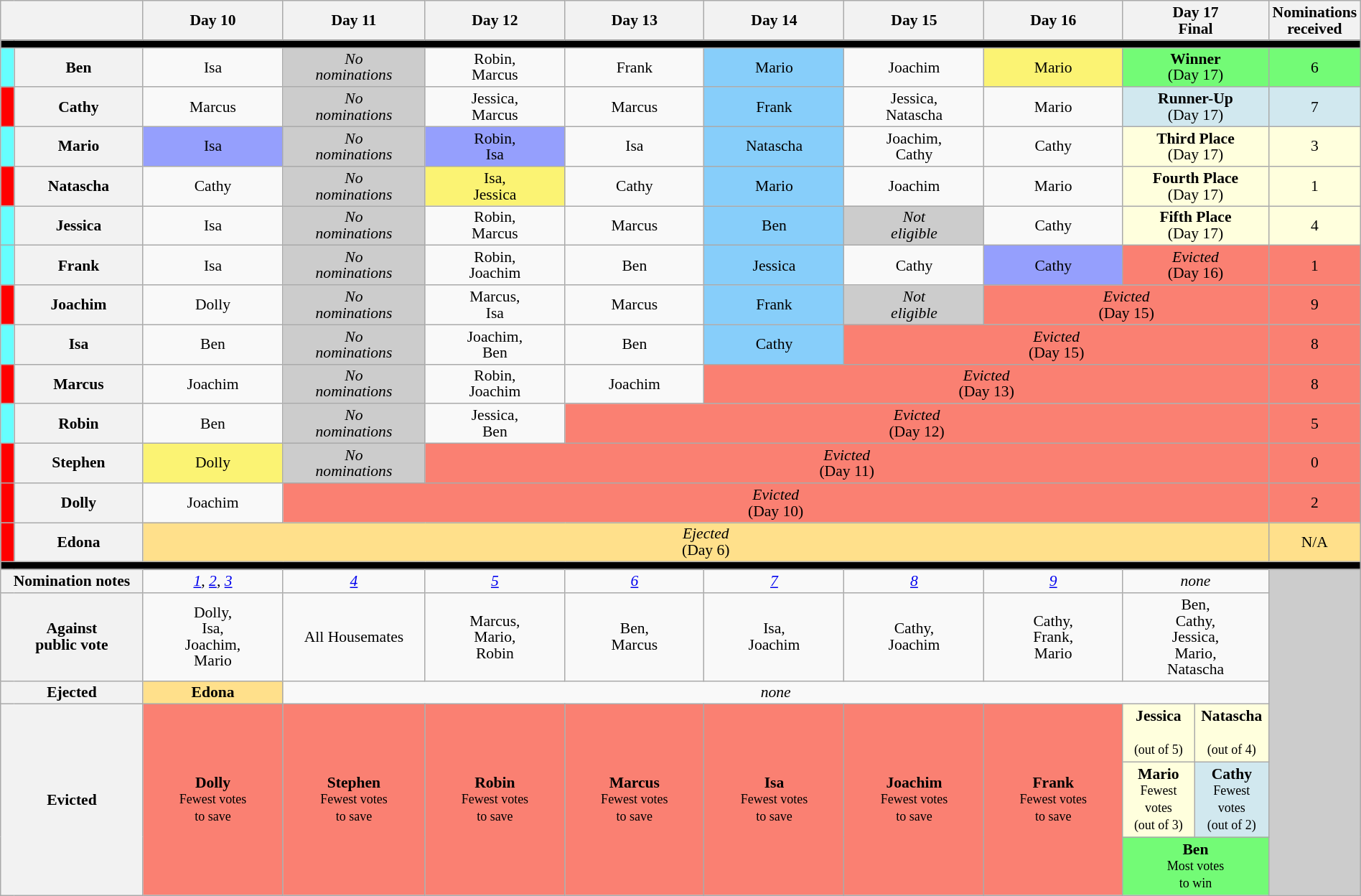<table class="wikitable" style="text-align:center; font-size:90%; line-height:15px; width:100%">
<tr>
<th style="width:11%" colspan="2"></th>
<th style="width:11%">Day 10</th>
<th style="width:11%">Day 11</th>
<th style="width:11%">Day 12</th>
<th style="width:11%">Day 13</th>
<th style="width:11%">Day 14 </th>
<th style="width:11%">Day 15</th>
<th style="width:11%">Day 16</th>
<th style="width:11%" colspan="2">Day 17<br>Final</th>
<th style="width:1%">Nominations<br>received</th>
</tr>
<tr>
<th style="background:#000" colspan="12"></th>
</tr>
<tr>
<td style="background:#6ff"></td>
<th>Ben</th>
<td>Isa</td>
<td style="background:#CCC"><em>No<br>nominations</em></td>
<td>Robin,<br>Marcus</td>
<td>Frank</td>
<td style="background:#87CEFA;">Mario</td>
<td>Joachim</td>
<td style="background:#FBF373">Mario</td>
<td style="background:#73FB76" colspan="2"><strong>Winner</strong><br>(Day 17)</td>
<td style="background:#73FB76">6</td>
</tr>
<tr>
<td style="background:#f00"></td>
<th>Cathy</th>
<td>Marcus</td>
<td style="background:#CCC"><em>No<br>nominations</em></td>
<td>Jessica,<br>Marcus</td>
<td>Marcus</td>
<td style="background:#87CEFA;">Frank</td>
<td>Jessica,<br>Natascha</td>
<td>Mario</td>
<td style="background:#D1E8EF" colspan="2"><strong>Runner-Up</strong><br>(Day 17)</td>
<td style="background:#D1E8EF">7</td>
</tr>
<tr>
<td style="background:#6ff"></td>
<th>Mario</th>
<td style="background:#959ffd">Isa</td>
<td style="background:#CCC"><em>No<br>nominations</em></td>
<td style="background:#959ffd">Robin,<br>Isa</td>
<td>Isa</td>
<td style="background:#87CEFA;">Natascha</td>
<td>Joachim,<br>Cathy</td>
<td>Cathy</td>
<td style="background:#ffffdd;" colspan="2"><strong>Third Place</strong><br>(Day 17)</td>
<td style="background:#ffffdd;">3</td>
</tr>
<tr>
<td style="background:#f00"></td>
<th>Natascha</th>
<td>Cathy</td>
<td style="background:#CCC"><em>No<br>nominations</em></td>
<td style="background:#FBF373">Isa,<br>Jessica</td>
<td>Cathy</td>
<td style="background:#87CEFA;">Mario</td>
<td>Joachim</td>
<td>Mario</td>
<td style="background:#ffffdd;" colspan="2"><strong>Fourth Place</strong><br>(Day 17)</td>
<td style="background:#ffffdd;">1</td>
</tr>
<tr>
<td style="background:#6ff"></td>
<th>Jessica</th>
<td>Isa</td>
<td style="background:#CCC"><em>No<br>nominations</em></td>
<td>Robin,<br>Marcus</td>
<td>Marcus</td>
<td style="background:#87CEFA;">Ben</td>
<td style="background:#CCC"><em>Not<br>eligible</em></td>
<td>Cathy</td>
<td style="background:#ffffdd;" colspan="2"><strong>Fifth Place</strong><br>(Day 17)</td>
<td style="background:#ffffdd;">4</td>
</tr>
<tr>
<td style="background:#6ff"></td>
<th>Frank</th>
<td>Isa</td>
<td style="background:#CCC"><em>No<br>nominations</em></td>
<td>Robin,<br>Joachim</td>
<td>Ben</td>
<td style="background:#87CEFA;">Jessica</td>
<td>Cathy</td>
<td style="background:#959ffd">Cathy</td>
<td style="background:#FA8072" colspan="2"><em>Evicted</em><br>(Day 16)</td>
<td style="background:#FA8072">1</td>
</tr>
<tr>
<td style="background:#f00"></td>
<th>Joachim</th>
<td>Dolly</td>
<td style="background:#CCC"><em>No<br>nominations</em></td>
<td>Marcus,<br>Isa</td>
<td>Marcus</td>
<td style="background:#87CEFA;">Frank</td>
<td style="background:#CCC"><em>Not<br>eligible</em></td>
<td style="background:#FA8072" colspan="3"><em>Evicted</em><br>(Day 15)</td>
<td style="background:#FA8072">9</td>
</tr>
<tr>
<td style="background:#6ff"></td>
<th>Isa</th>
<td>Ben</td>
<td style="background:#CCC"><em>No<br>nominations</em></td>
<td>Joachim,<br>Ben</td>
<td>Ben</td>
<td style="background:#87CEFA;">Cathy</td>
<td style="background:#FA8072" colspan="4"><em>Evicted</em><br>(Day 15)</td>
<td style="background:#FA8072">8</td>
</tr>
<tr>
<td style="background:#f00"></td>
<th>Marcus</th>
<td>Joachim</td>
<td style="background:#CCC"><em>No<br>nominations</em></td>
<td>Robin,<br>Joachim</td>
<td>Joachim</td>
<td style="background:#FA8072" colspan="5"><em>Evicted</em><br>(Day 13)</td>
<td style="background:#FA8072">8</td>
</tr>
<tr>
<td style="background:#6ff"></td>
<th>Robin</th>
<td>Ben</td>
<td style="background:#CCC"><em>No<br>nominations</em></td>
<td>Jessica,<br>Ben</td>
<td style="background:#FA8072" colspan="6"><em>Evicted</em><br>(Day 12)</td>
<td style="background:#FA8072">5</td>
</tr>
<tr>
<td style="background:#f00"></td>
<th>Stephen</th>
<td style="background:#FBF373">Dolly</td>
<td style="background:#CCC"><em>No<br>nominations</em></td>
<td style="background:#FA8072" colspan="7"><em>Evicted</em><br>(Day 11)</td>
<td style="background:#FA8072">0</td>
</tr>
<tr>
<td style="background:#f00"></td>
<th>Dolly</th>
<td>Joachim</td>
<td style="background:#FA8072" colspan="8"><em>Evicted</em><br>(Day 10)</td>
<td style="background:#FA8072">2</td>
</tr>
<tr>
<td style="background:#f00"></td>
<th>Edona</th>
<td style="background:#FFE08B" colspan="9"><em>Ejected</em><br>(Day 6)</td>
<td style="background:#FFE08B">N/A</td>
</tr>
<tr>
<th style="background:#000" colspan="12"></th>
</tr>
<tr>
<th colspan="2">Nomination notes</th>
<td><em><a href='#'>1</a></em>, <em><a href='#'>2</a></em>, <em><a href='#'>3</a></em></td>
<td><em><a href='#'>4</a></em></td>
<td><em><a href='#'>5</a></em></td>
<td><em><a href='#'>6</a></em></td>
<td><em><a href='#'>7</a></em></td>
<td><em><a href='#'>8</a></em></td>
<td><em><a href='#'>9</a></em></td>
<td colspan="2"><em>none</em></td>
<td style="background:#ccc" rowspan="6"></td>
</tr>
<tr>
<th colspan="2">Against<br>public vote</th>
<td>Dolly,<br>Isa,<br>Joachim,<br>Mario</td>
<td>All Housemates</td>
<td>Marcus,<br>Mario,<br>Robin</td>
<td>Ben,<br>Marcus</td>
<td>Isa,<br>Joachim</td>
<td>Cathy,<br>Joachim</td>
<td>Cathy,<br>Frank,<br>Mario</td>
<td colspan="2">Ben,<br>Cathy,<br>Jessica,<br>Mario,<br>Natascha</td>
</tr>
<tr>
<th colspan="2">Ejected</th>
<td style="background:#FFE08B"><strong>Edona</strong></td>
<td colspan="8"><em>none</em></td>
</tr>
<tr>
<th rowspan="3" colspan="2">Evicted</th>
<td style="background:#FA8072" rowspan="3"><strong>Dolly</strong><br><small>Fewest votes<br>to save</small></td>
<td style="background:#FA8072" rowspan="3"><strong>Stephen</strong><br><small>Fewest votes<br>to save</small></td>
<td style="background:#FA8072" rowspan="3"><strong>Robin</strong><br><small>Fewest votes<br>to save</small></td>
<td style="background:#FA8072" rowspan="3"><strong>Marcus</strong><br><small>Fewest votes<br>to save</small></td>
<td style="background:#fa8072" rowspan="3"><strong>Isa</strong><br><small>Fewest votes<br>to save</small></td>
<td style="background:#FA8072" rowspan="3"><strong>Joachim</strong><br><small>Fewest votes<br>to save</small></td>
<td style="background:#FA8072" rowspan="3"><strong>Frank</strong><br><small>Fewest votes<br>to save</small></td>
<td style="background:#ffffdd;"><strong>Jessica</strong><br><small><br>(out of 5)</small></td>
<td style="background:#ffffdd;"><strong>Natascha</strong><br><small><br>(out of 4)</small></td>
</tr>
<tr>
<td style="background:#ffffdd;"><strong>Mario</strong><br><small>Fewest votes<br>(out of 3)</small></td>
<td style="background:#D1E8EF"><strong>Cathy</strong><br><small>Fewest votes<br>(out of 2)</small></td>
</tr>
<tr>
<td style="background:#73FB76" colspan="2"><strong>Ben</strong><br><small>Most votes<br>to win</small></td>
</tr>
</table>
